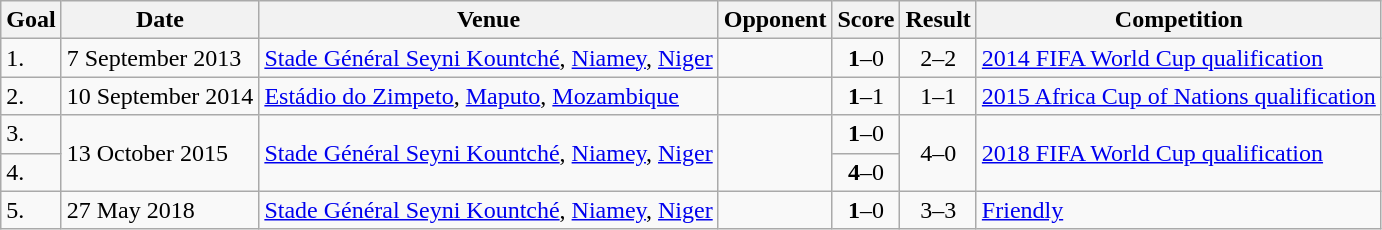<table class="wikitable plainrowheaders sortable">
<tr>
<th>Goal</th>
<th>Date</th>
<th>Venue</th>
<th>Opponent</th>
<th>Score</th>
<th>Result</th>
<th>Competition</th>
</tr>
<tr>
<td>1.</td>
<td>7 September 2013</td>
<td><a href='#'>Stade Général Seyni Kountché</a>, <a href='#'>Niamey</a>, <a href='#'>Niger</a></td>
<td></td>
<td align=center><strong>1</strong>–0</td>
<td align=center>2–2</td>
<td><a href='#'>2014 FIFA World Cup qualification</a></td>
</tr>
<tr>
<td>2.</td>
<td>10 September 2014</td>
<td><a href='#'>Estádio do Zimpeto</a>, <a href='#'>Maputo</a>, <a href='#'>Mozambique</a></td>
<td></td>
<td align=center><strong>1</strong>–1</td>
<td align=center>1–1</td>
<td><a href='#'>2015 Africa Cup of Nations qualification</a></td>
</tr>
<tr>
<td>3.</td>
<td rowspan="2">13 October 2015</td>
<td rowspan="2"><a href='#'>Stade Général Seyni Kountché</a>, <a href='#'>Niamey</a>, <a href='#'>Niger</a></td>
<td rowspan="2"></td>
<td align=center><strong>1</strong>–0</td>
<td rowspan="2" style="text-align:center">4–0</td>
<td rowspan="2"><a href='#'>2018 FIFA World Cup qualification</a></td>
</tr>
<tr>
<td>4.</td>
<td align=center><strong>4</strong>–0</td>
</tr>
<tr>
<td>5.</td>
<td>27 May 2018</td>
<td><a href='#'>Stade Général Seyni Kountché</a>, <a href='#'>Niamey</a>, <a href='#'>Niger</a></td>
<td></td>
<td align=center><strong>1</strong>–0</td>
<td align=center>3–3</td>
<td><a href='#'>Friendly</a></td>
</tr>
</table>
